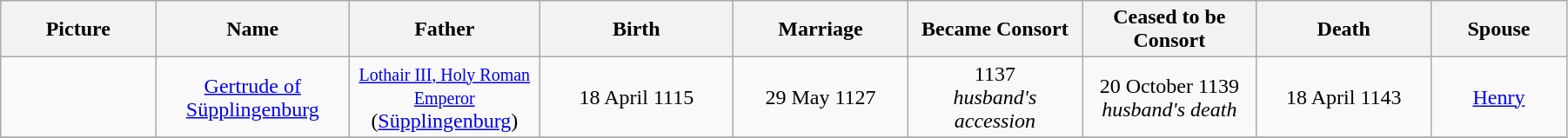<table width=95% class="wikitable">
<tr>
<th width = "8%">Picture</th>
<th width = "10%">Name</th>
<th width = "9%">Father</th>
<th width = "10%">Birth</th>
<th width = "9%">Marriage</th>
<th width = "9%">Became Consort</th>
<th width = "9%">Ceased to be Consort</th>
<th width = "9%">Death</th>
<th width = "7%">Spouse</th>
</tr>
<tr>
<td align=center></td>
<td align=center><a href='#'>Gertrude of Süpplingenburg</a></td>
<td style="text-align:center;"><small><a href='#'>Lothair III, Holy Roman Emperor</a></small><br>(<a href='#'>Süpplingenburg</a>)</td>
<td style="text-align:center;">18 April 1115</td>
<td style="text-align:center;">29 May 1127</td>
<td style="text-align:center;">1137<br><em>husband's accession</em></td>
<td style="text-align:center;">20 October 1139<br><em>husband's death</em></td>
<td style="text-align:center;">18 April 1143</td>
<td style="text-align:center;"><a href='#'>Henry</a></td>
</tr>
<tr>
</tr>
</table>
